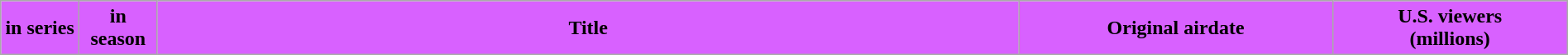<table class="wikitable" style="width:100%;">
<tr>
<th style="background:#D861FF;" width="5%"> in series</th>
<th style="background:#D861FF;" width="5%"> in season</th>
<th style="background:#D861FF;" width="55%">Title</th>
<th style="background:#D861FF;" width="20%">Original airdate</th>
<th style="background:#D861FF;" width="20%">U.S. viewers<br>(millions)<br>















</th>
</tr>
</table>
